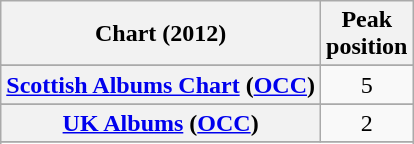<table class="wikitable sortable plainrowheaders" style="text-align:center;">
<tr>
<th>Chart (2012)</th>
<th>Peak<br>position</th>
</tr>
<tr>
</tr>
<tr>
</tr>
<tr>
</tr>
<tr>
</tr>
<tr>
</tr>
<tr>
</tr>
<tr>
</tr>
<tr>
</tr>
<tr>
</tr>
<tr>
</tr>
<tr>
</tr>
<tr>
</tr>
<tr>
</tr>
<tr>
</tr>
<tr>
<th scope="row"><a href='#'>Scottish Albums Chart</a> (<a href='#'>OCC</a>)</th>
<td>5</td>
</tr>
<tr>
</tr>
<tr>
</tr>
<tr>
<th scope="row"><a href='#'>UK Albums</a> (<a href='#'>OCC</a>)</th>
<td>2</td>
</tr>
<tr>
</tr>
<tr>
</tr>
<tr>
</tr>
<tr>
</tr>
</table>
